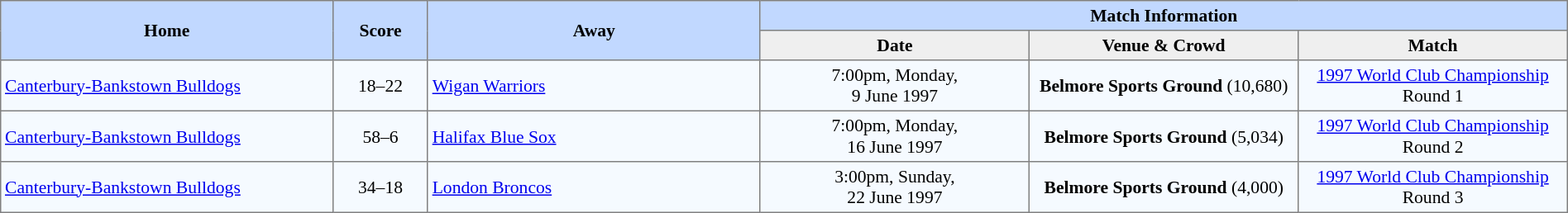<table border=1 style="border-collapse:collapse; font-size:90%;" cellpadding=3 cellspacing=0 width=100%>
<tr bgcolor=#C1D8FF>
<th rowspan=2 width=21%>Home</th>
<th rowspan=2 width=6%>Score</th>
<th rowspan=2 width=21%>Away</th>
<th colspan=6>Match Information</th>
</tr>
<tr bgcolor=#EFEFEF>
<th width=17%>Date</th>
<th width=17%>Venue & Crowd</th>
<th width=17%>Match</th>
</tr>
<tr align=center bgcolor=#F5FAFF>
<td align=left> <a href='#'>Canterbury-Bankstown Bulldogs</a></td>
<td>18–22</td>
<td align=left> <a href='#'>Wigan Warriors</a></td>
<td>7:00pm, Monday,<br>9 June 1997</td>
<td><strong>Belmore Sports Ground</strong> (10,680)</td>
<td><a href='#'>1997 World Club Championship</a><br>Round 1</td>
</tr>
<tr align=center bgcolor=#F5FAFF>
<td align=left> <a href='#'>Canterbury-Bankstown Bulldogs</a></td>
<td>58–6</td>
<td align=left> <a href='#'>Halifax Blue Sox</a></td>
<td>7:00pm, Monday,<br>16 June 1997</td>
<td><strong>Belmore Sports Ground</strong> (5,034)</td>
<td><a href='#'>1997 World Club Championship</a><br>Round 2</td>
</tr>
<tr align=center bgcolor=#F5FAFF>
<td align=left> <a href='#'>Canterbury-Bankstown Bulldogs</a></td>
<td>34–18</td>
<td align=left> <a href='#'>London Broncos</a></td>
<td>3:00pm, Sunday,<br>22 June 1997</td>
<td><strong>Belmore Sports Ground</strong> (4,000)</td>
<td><a href='#'>1997 World Club Championship</a><br>Round 3</td>
</tr>
</table>
